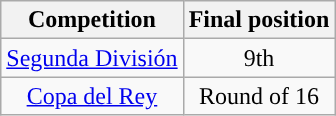<table class="wikitable" style="font-size:100%; text-align:center">
<tr>
<th>Competition</th>
<th>Final position</th>
</tr>
<tr style="background:">
<td><a href='#'>Segunda División</a></td>
<td>9th</td>
</tr>
<tr style="background:">
<td><a href='#'>Copa del Rey</a></td>
<td>Round of 16</td>
</tr>
</table>
